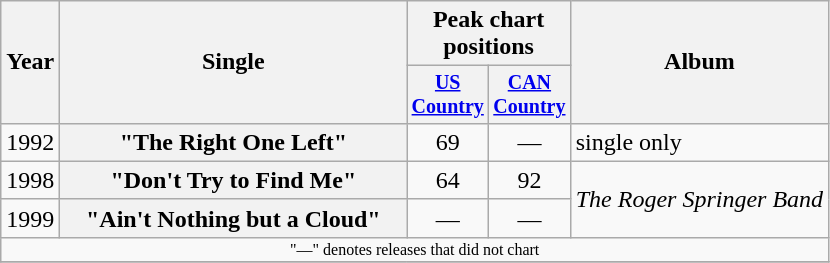<table class="wikitable plainrowheaders" style="text-align:center;">
<tr>
<th rowspan="2">Year</th>
<th rowspan="2" style="width:14em;">Single</th>
<th colspan="2">Peak chart<br>positions</th>
<th rowspan="2">Album</th>
</tr>
<tr style="font-size:smaller;">
<th width="45"><a href='#'>US Country</a></th>
<th width="45"><a href='#'>CAN Country</a></th>
</tr>
<tr>
<td>1992</td>
<th scope="row">"The Right One Left"</th>
<td>69</td>
<td>—</td>
<td align="left">single only</td>
</tr>
<tr>
<td>1998</td>
<th scope="row">"Don't Try to Find Me"</th>
<td>64</td>
<td>92</td>
<td align="left" rowspan="2"><em>The Roger Springer Band</em></td>
</tr>
<tr>
<td>1999</td>
<th scope="row">"Ain't Nothing but a Cloud"</th>
<td>—</td>
<td>—</td>
</tr>
<tr>
<td colspan="5" style="font-size:8pt">"—" denotes releases that did not chart</td>
</tr>
<tr>
</tr>
</table>
